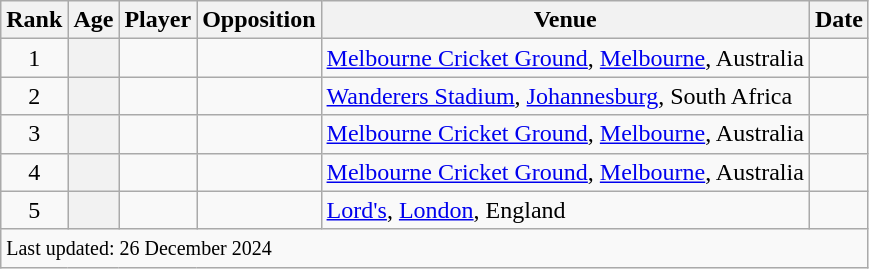<table class="wikitable plainrowheaders sortable">
<tr>
<th scope=col>Rank</th>
<th scope=col>Age</th>
<th scope=col>Player</th>
<th scope=col>Opposition</th>
<th scope=col>Venue</th>
<th scope=col>Date</th>
</tr>
<tr>
<td align=center>1</td>
<th scope=row style=text-align:center;></th>
<td></td>
<td></td>
<td><a href='#'>Melbourne Cricket Ground</a>, <a href='#'>Melbourne</a>, Australia</td>
<td><a href='#'></a></td>
</tr>
<tr>
<td align=center>2</td>
<th scope=row style=text-align:center;></th>
<td></td>
<td></td>
<td><a href='#'>Wanderers Stadium</a>, <a href='#'>Johannesburg</a>, South Africa</td>
<td><a href='#'></a></td>
</tr>
<tr>
<td align=center>3</td>
<th scope=row style=text-align:center;></th>
<td></td>
<td></td>
<td><a href='#'>Melbourne Cricket Ground</a>, <a href='#'>Melbourne</a>, Australia</td>
<td><a href='#'></a></td>
</tr>
<tr>
<td align=center>4</td>
<th scope=row style=text-align:center;></th>
<td></td>
<td></td>
<td><a href='#'>Melbourne Cricket Ground</a>, <a href='#'>Melbourne</a>, Australia</td>
<td><a href='#'></a></td>
</tr>
<tr>
<td align=center>5</td>
<th scope=row style=text-align:center;></th>
<td></td>
<td></td>
<td><a href='#'>Lord's</a>, <a href='#'>London</a>, England</td>
<td><a href='#'></a></td>
</tr>
<tr class=sortbottom>
<td colspan=7><small>Last updated: 26 December 2024</small></td>
</tr>
</table>
